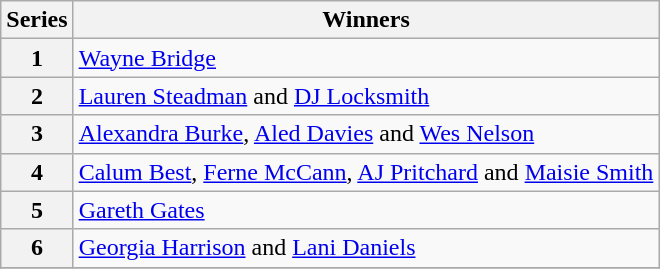<table class="wikitable">
<tr>
<th>Series</th>
<th>Winners</th>
</tr>
<tr>
<th>1</th>
<td><a href='#'>Wayne Bridge</a></td>
</tr>
<tr>
<th>2</th>
<td><a href='#'>Lauren Steadman</a> and <a href='#'>DJ Locksmith</a></td>
</tr>
<tr>
<th>3</th>
<td><a href='#'>Alexandra Burke</a>, <a href='#'>Aled Davies</a> and <a href='#'>Wes Nelson</a></td>
</tr>
<tr>
<th>4</th>
<td><a href='#'>Calum Best</a>, <a href='#'>Ferne McCann</a>, <a href='#'>AJ Pritchard</a> and <a href='#'>Maisie Smith</a></td>
</tr>
<tr>
<th>5</th>
<td><a href='#'>Gareth Gates</a></td>
</tr>
<tr>
<th>6</th>
<td><a href='#'>Georgia Harrison</a> and <a href='#'>Lani Daniels</a></td>
</tr>
<tr>
</tr>
</table>
